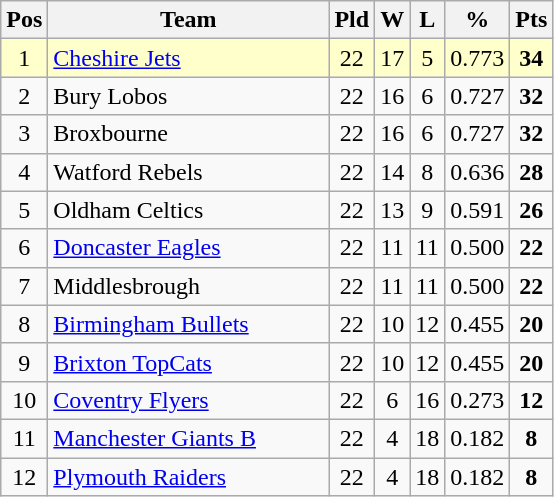<table class="wikitable" style="text-align: center;">
<tr>
<th>Pos</th>
<th scope="col" style="width: 180px;">Team</th>
<th>Pld</th>
<th>W</th>
<th>L</th>
<th>%</th>
<th>Pts</th>
</tr>
<tr style="background: #ffffcc;">
<td>1</td>
<td style="text-align:left;"><a href='#'>Cheshire Jets</a></td>
<td>22</td>
<td>17</td>
<td>5</td>
<td>0.773</td>
<td><strong>34</strong></td>
</tr>
<tr style="background: ;">
<td>2</td>
<td style="text-align:left;">Bury Lobos</td>
<td>22</td>
<td>16</td>
<td>6</td>
<td>0.727</td>
<td><strong>32</strong></td>
</tr>
<tr style="background: ;">
<td>3</td>
<td style="text-align:left;">Broxbourne</td>
<td>22</td>
<td>16</td>
<td>6</td>
<td>0.727</td>
<td><strong>32</strong></td>
</tr>
<tr style="background: ;">
<td>4</td>
<td style="text-align:left;">Watford Rebels</td>
<td>22</td>
<td>14</td>
<td>8</td>
<td>0.636</td>
<td><strong>28</strong></td>
</tr>
<tr style="background: ;">
<td>5</td>
<td style="text-align:left;">Oldham Celtics</td>
<td>22</td>
<td>13</td>
<td>9</td>
<td>0.591</td>
<td><strong>26</strong></td>
</tr>
<tr style="background: ;">
<td>6</td>
<td style="text-align:left;"><a href='#'>Doncaster Eagles</a></td>
<td>22</td>
<td>11</td>
<td>11</td>
<td>0.500</td>
<td><strong>22</strong></td>
</tr>
<tr style="background: ;">
<td>7</td>
<td style="text-align:left;">Middlesbrough</td>
<td>22</td>
<td>11</td>
<td>11</td>
<td>0.500</td>
<td><strong>22</strong></td>
</tr>
<tr style="background: ;">
<td>8</td>
<td style="text-align:left;"><a href='#'>Birmingham Bullets</a></td>
<td>22</td>
<td>10</td>
<td>12</td>
<td>0.455</td>
<td><strong>20</strong></td>
</tr>
<tr style="background: ;">
<td>9</td>
<td style="text-align:left;"><a href='#'>Brixton TopCats</a></td>
<td>22</td>
<td>10</td>
<td>12</td>
<td>0.455</td>
<td><strong>20</strong></td>
</tr>
<tr style="background: ;">
<td>10</td>
<td style="text-align:left;"><a href='#'>Coventry Flyers</a></td>
<td>22</td>
<td>6</td>
<td>16</td>
<td>0.273</td>
<td><strong>12</strong></td>
</tr>
<tr style="background: ;">
<td>11</td>
<td style="text-align:left;"><a href='#'>Manchester Giants B</a></td>
<td>22</td>
<td>4</td>
<td>18</td>
<td>0.182</td>
<td><strong>8</strong></td>
</tr>
<tr style="background: ;">
<td>12</td>
<td style="text-align:left;"><a href='#'>Plymouth Raiders</a></td>
<td>22</td>
<td>4</td>
<td>18</td>
<td>0.182</td>
<td><strong>8</strong></td>
</tr>
</table>
